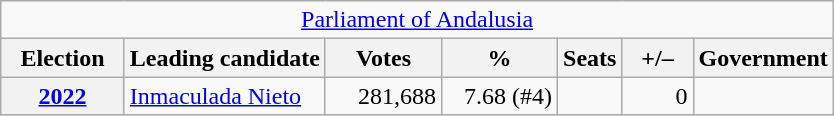<table class="wikitable" style="text-align:right;">
<tr>
<td colspan="8" align="center"><a href='#'>Parliament of Andalusia</a></td>
</tr>
<tr>
<th width="75">Election</th>
<th>Leading candidate</th>
<th width="70">Votes</th>
<th width="70">%</th>
<th>Seats</th>
<th width="40">+/–</th>
<th>Government</th>
</tr>
<tr>
<th><a href='#'>2022</a></th>
<td align="left"><a href='#'>Inmaculada Nieto</a></td>
<td>281,688</td>
<td>7.68 (#4)</td>
<td></td>
<td>0</td>
<td></td>
</tr>
</table>
